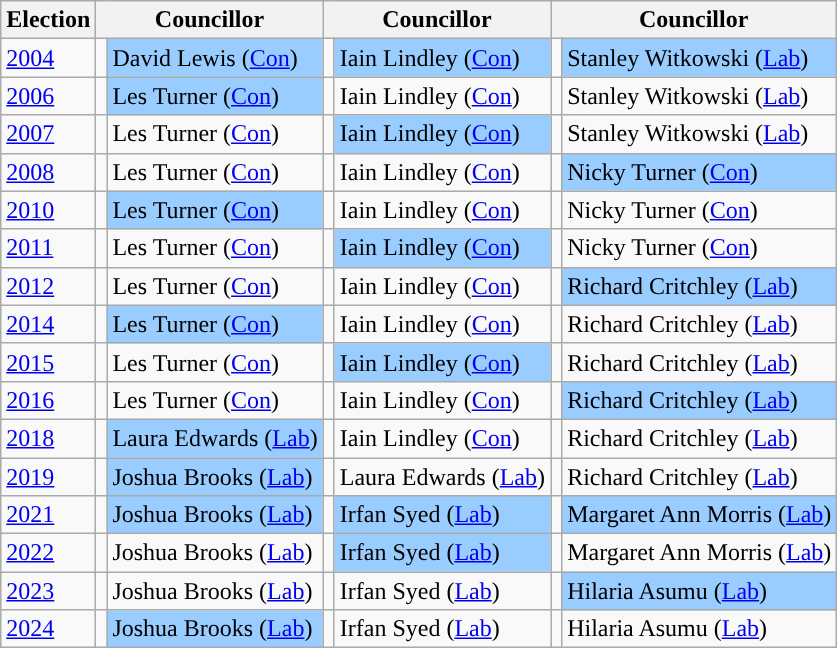<table class="wikitable">
<tr>
<th>Election</th>
<th colspan="2">Councillor</th>
<th colspan="2">Councillor</th>
<th colspan="2">Councillor</th>
</tr>
<tr>
<td><a href='#'>2004</a></td>
<td style="background-color: "></td>
<td bgcolor="#99CCFF">David Lewis (<a href='#'>Con</a>)</td>
<td style="background-color: "></td>
<td bgcolor="#99CCFF">Iain Lindley (<a href='#'>Con</a>)</td>
<td style="background-color: "></td>
<td bgcolor="#99CCFF">Stanley Witkowski (<a href='#'>Lab</a>)</td>
</tr>
<tr>
<td><a href='#'>2006</a></td>
<td style="background-color: "></td>
<td bgcolor="#99CCFF">Les Turner (<a href='#'>Con</a>)</td>
<td style="background-color: "></td>
<td>Iain Lindley (<a href='#'>Con</a>)</td>
<td style="background-color: "></td>
<td>Stanley Witkowski (<a href='#'>Lab</a>)</td>
</tr>
<tr>
<td><a href='#'>2007</a></td>
<td style="background-color: "></td>
<td>Les Turner (<a href='#'>Con</a>)</td>
<td style="background-color: "></td>
<td bgcolor="#99CCFF">Iain Lindley (<a href='#'>Con</a>)</td>
<td style="background-color: "></td>
<td>Stanley Witkowski (<a href='#'>Lab</a>)</td>
</tr>
<tr>
<td><a href='#'>2008</a></td>
<td style="background-color: "></td>
<td>Les Turner (<a href='#'>Con</a>)</td>
<td style="background-color: "></td>
<td>Iain Lindley (<a href='#'>Con</a>)</td>
<td style="background-color: "></td>
<td bgcolor="#99CCFF">Nicky Turner (<a href='#'>Con</a>)</td>
</tr>
<tr>
<td><a href='#'>2010</a></td>
<td style="background-color: "></td>
<td bgcolor="#99CCFF">Les Turner (<a href='#'>Con</a>)</td>
<td style="background-color: "></td>
<td>Iain Lindley (<a href='#'>Con</a>)</td>
<td style="background-color: "></td>
<td>Nicky Turner (<a href='#'>Con</a>)</td>
</tr>
<tr>
<td><a href='#'>2011</a></td>
<td style="background-color: "></td>
<td>Les Turner (<a href='#'>Con</a>)</td>
<td style="background-color: "></td>
<td bgcolor="#99CCFF">Iain Lindley (<a href='#'>Con</a>)</td>
<td style="background-color: "></td>
<td>Nicky Turner (<a href='#'>Con</a>)</td>
</tr>
<tr>
<td><a href='#'>2012</a></td>
<td style="background-color: "></td>
<td>Les Turner (<a href='#'>Con</a>)</td>
<td style="background-color: "></td>
<td>Iain Lindley (<a href='#'>Con</a>)</td>
<td style="background-color: "></td>
<td bgcolor="#99CCFF">Richard Critchley (<a href='#'>Lab</a>)</td>
</tr>
<tr>
<td><a href='#'>2014</a></td>
<td style="background-color: "></td>
<td bgcolor="#99CCFF">Les Turner (<a href='#'>Con</a>)</td>
<td style="background-color: "></td>
<td>Iain Lindley (<a href='#'>Con</a>)</td>
<td style="background-color: "></td>
<td>Richard Critchley (<a href='#'>Lab</a>)</td>
</tr>
<tr>
<td><a href='#'>2015</a></td>
<td style="background-color: "></td>
<td>Les Turner (<a href='#'>Con</a>)</td>
<td style="background-color: "></td>
<td bgcolor="#99CCFF">Iain Lindley (<a href='#'>Con</a>)</td>
<td style="background-color: "></td>
<td>Richard Critchley (<a href='#'>Lab</a>)</td>
</tr>
<tr>
<td><a href='#'>2016</a></td>
<td style="background-color: "></td>
<td>Les Turner (<a href='#'>Con</a>)</td>
<td style="background-color: "></td>
<td>Iain Lindley (<a href='#'>Con</a>)</td>
<td style="background-color: "></td>
<td bgcolor="#99CCFF">Richard Critchley (<a href='#'>Lab</a>)</td>
</tr>
<tr>
<td><a href='#'>2018</a></td>
<td style="background-color: "></td>
<td bgcolor="#99CCFF">Laura Edwards (<a href='#'>Lab</a>)</td>
<td style="background-color: "></td>
<td>Iain Lindley (<a href='#'>Con</a>)</td>
<td style="background-color: "></td>
<td>Richard Critchley (<a href='#'>Lab</a>)</td>
</tr>
<tr>
<td><a href='#'>2019</a></td>
<td style="background-color: "></td>
<td bgcolor="#99CCFF">Joshua Brooks (<a href='#'>Lab</a>)</td>
<td style="background-color: "></td>
<td>Laura Edwards (<a href='#'>Lab</a>)</td>
<td style="background-color: "></td>
<td>Richard Critchley (<a href='#'>Lab</a>)</td>
</tr>
<tr>
<td><a href='#'>2021</a></td>
<td style="background-color: "></td>
<td bgcolor="#99CCFF">Joshua Brooks (<a href='#'>Lab</a>)</td>
<td style="background-color: "></td>
<td bgcolor="#99CCFF">Irfan Syed (<a href='#'>Lab</a>)</td>
<td style="background-color: "></td>
<td bgcolor="#99CCFF">Margaret Ann Morris (<a href='#'>Lab</a>)</td>
</tr>
<tr>
<td><a href='#'>2022</a></td>
<td style="background-color: "></td>
<td>Joshua Brooks (<a href='#'>Lab</a>)</td>
<td style="background-color: "></td>
<td bgcolor="#99CCFF">Irfan Syed (<a href='#'>Lab</a>)</td>
<td style="background-color: "></td>
<td>Margaret Ann Morris (<a href='#'>Lab</a>)</td>
</tr>
<tr>
<td><a href='#'>2023</a></td>
<td style="background-color: "></td>
<td>Joshua Brooks (<a href='#'>Lab</a>)</td>
<td style="background-color: "></td>
<td>Irfan Syed (<a href='#'>Lab</a>)</td>
<td style="background-color: "></td>
<td bgcolor="#99CCFF">Hilaria Asumu (<a href='#'>Lab</a>)</td>
</tr>
<tr>
<td><a href='#'>2024</a></td>
<td style="background-color: "></td>
<td bgcolor="#99CCFF">Joshua Brooks (<a href='#'>Lab</a>)</td>
<td style="background-color: "></td>
<td>Irfan Syed (<a href='#'>Lab</a>)</td>
<td style="background-color: "></td>
<td>Hilaria Asumu (<a href='#'>Lab</a>)</td>
</tr>
</table>
